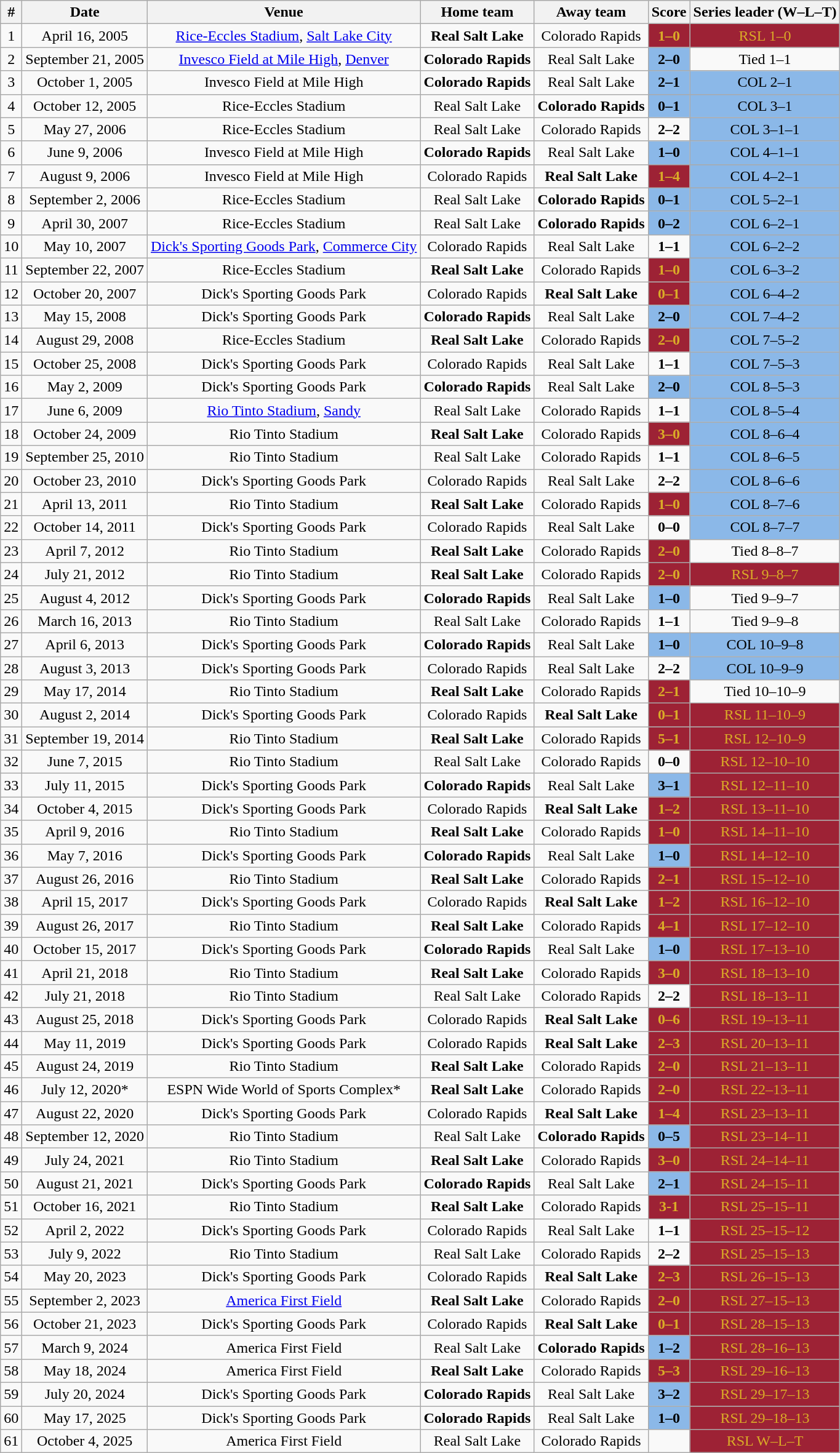<table class="wikitable" style="text-align: center">
<tr>
<th>#</th>
<th>Date</th>
<th>Venue</th>
<th>Home team</th>
<th>Away team</th>
<th>Score</th>
<th>Series leader (W–L–T)</th>
</tr>
<tr>
<td>1</td>
<td>April 16, 2005</td>
<td><a href='#'>Rice-Eccles Stadium</a>, <a href='#'>Salt Lake City</a></td>
<td><strong>Real Salt Lake</strong></td>
<td>Colorado Rapids</td>
<td style="color:#DAAC27; background:#9D2235;"><strong>1–0</strong></td>
<td style="color:#DAAC27; background:#9D2235;">RSL 1–0</td>
</tr>
<tr>
<td>2</td>
<td>September 21, 2005</td>
<td><a href='#'>Invesco Field at Mile High</a>, <a href='#'>Denver</a></td>
<td><strong>Colorado Rapids</strong></td>
<td>Real Salt Lake</td>
<td style="color:#000000; background:#8BB8E8;"><strong>2–0</strong></td>
<td>Tied 1–1</td>
</tr>
<tr>
<td>3</td>
<td>October 1, 2005</td>
<td>Invesco Field at Mile High</td>
<td><strong>Colorado Rapids</strong></td>
<td>Real Salt Lake</td>
<td style="color:#000000; background:#8BB8E8;"><strong>2–1</strong></td>
<td style="color:#000000; background:#8BB8E8;">COL 2–1</td>
</tr>
<tr>
<td>4</td>
<td>October 12, 2005</td>
<td>Rice-Eccles Stadium</td>
<td>Real Salt Lake</td>
<td><strong>Colorado Rapids</strong></td>
<td style="color:#000000; background:#8BB8E8;"><strong>0–1</strong></td>
<td style="color:#000000; background:#8BB8E8;">COL 3–1</td>
</tr>
<tr>
<td>5</td>
<td>May 27, 2006</td>
<td>Rice-Eccles Stadium</td>
<td>Real Salt Lake</td>
<td>Colorado Rapids</td>
<td><strong>2–2</strong></td>
<td style="color:#000000; background:#8BB8E8;">COL 3–1–1</td>
</tr>
<tr>
<td>6</td>
<td>June 9, 2006</td>
<td>Invesco Field at Mile High</td>
<td><strong>Colorado Rapids</strong></td>
<td>Real Salt Lake</td>
<td style="color:#000000; background:#8BB8E8;"><strong>1–0</strong></td>
<td style="color:#000000; background:#8BB8E8;">COL 4–1–1</td>
</tr>
<tr>
<td>7</td>
<td>August 9, 2006</td>
<td>Invesco Field at Mile High</td>
<td>Colorado Rapids</td>
<td><strong>Real Salt Lake</strong></td>
<td style="color:#DAAC27; background:#9D2235;"><strong>1–4</strong></td>
<td style="color:#000000; background:#8BB8E8;">COL 4–2–1</td>
</tr>
<tr>
<td>8</td>
<td>September 2, 2006</td>
<td>Rice-Eccles Stadium</td>
<td>Real Salt Lake</td>
<td><strong>Colorado Rapids</strong></td>
<td style="color:#000000; background:#8BB8E8;"><strong>0–1</strong></td>
<td style="color:#000000; background:#8BB8E8;">COL 5–2–1</td>
</tr>
<tr>
<td>9</td>
<td>April 30, 2007</td>
<td>Rice-Eccles Stadium</td>
<td>Real Salt Lake</td>
<td><strong>Colorado Rapids</strong></td>
<td style="color:#000000; background:#8BB8E8;"><strong>0–2</strong></td>
<td style="color:#000000; background:#8BB8E8;">COL 6–2–1</td>
</tr>
<tr>
<td>10</td>
<td>May 10, 2007</td>
<td><a href='#'>Dick's Sporting Goods Park</a>, <a href='#'>Commerce City</a></td>
<td>Colorado Rapids</td>
<td>Real Salt Lake</td>
<td><strong>1–1</strong></td>
<td style="color:#000000; background:#8BB8E8;">COL 6–2–2</td>
</tr>
<tr>
<td>11</td>
<td>September 22, 2007</td>
<td>Rice-Eccles Stadium</td>
<td><strong>Real Salt Lake</strong></td>
<td>Colorado Rapids</td>
<td style="color:#DAAC27; background:#9D2235;"><strong>1–0</strong></td>
<td style="color:#000000; background:#8BB8E8;">COL 6–3–2</td>
</tr>
<tr>
<td>12</td>
<td>October 20, 2007</td>
<td>Dick's Sporting Goods Park</td>
<td>Colorado Rapids</td>
<td><strong>Real Salt Lake</strong></td>
<td style="color:#DAAC27; background:#9D2235;"><strong>0–1</strong></td>
<td style="color:#000000; background:#8BB8E8;">COL 6–4–2</td>
</tr>
<tr>
<td>13</td>
<td>May 15, 2008</td>
<td>Dick's Sporting Goods Park</td>
<td><strong>Colorado Rapids</strong></td>
<td>Real Salt Lake</td>
<td style="color:#000000; background:#8BB8E8;"><strong>2–0</strong></td>
<td style="color:#000000; background:#8BB8E8;">COL 7–4–2</td>
</tr>
<tr>
<td>14</td>
<td>August 29, 2008</td>
<td>Rice-Eccles Stadium</td>
<td><strong>Real Salt Lake</strong></td>
<td>Colorado Rapids</td>
<td style="color:#DAAC27; background:#9D2235;"><strong>2–0</strong></td>
<td style="color:#000000; background:#8BB8E8;">COL 7–5–2</td>
</tr>
<tr>
<td>15</td>
<td>October 25, 2008</td>
<td>Dick's Sporting Goods Park</td>
<td>Colorado Rapids</td>
<td>Real Salt Lake</td>
<td><strong>1–1</strong></td>
<td style="color:#000000; background:#8BB8E8;">COL 7–5–3</td>
</tr>
<tr>
<td>16</td>
<td>May 2, 2009</td>
<td>Dick's Sporting Goods Park</td>
<td><strong>Colorado Rapids</strong></td>
<td>Real Salt Lake</td>
<td style="color:#000000; background:#8BB8E8;"><strong>2–0</strong></td>
<td style="color:#000000; background:#8BB8E8;">COL 8–5–3</td>
</tr>
<tr>
<td>17</td>
<td>June 6, 2009</td>
<td><a href='#'>Rio Tinto Stadium</a>, <a href='#'>Sandy</a></td>
<td>Real Salt Lake</td>
<td>Colorado Rapids</td>
<td><strong>1–1</strong></td>
<td style="color:#000000; background:#8BB8E8;">COL 8–5–4</td>
</tr>
<tr>
<td>18</td>
<td>October 24, 2009</td>
<td>Rio Tinto Stadium</td>
<td><strong>Real Salt Lake</strong></td>
<td>Colorado Rapids</td>
<td style="color:#DAAC27; background:#9D2235;"><strong>3–0</strong></td>
<td style="color:#000000; background:#8BB8E8;">COL 8–6–4</td>
</tr>
<tr>
<td>19</td>
<td>September 25, 2010</td>
<td>Rio Tinto Stadium</td>
<td>Real Salt Lake</td>
<td>Colorado Rapids</td>
<td><strong>1–1</strong></td>
<td style="color:#000000; background:#8BB8E8;">COL 8–6–5</td>
</tr>
<tr>
<td>20</td>
<td>October 23, 2010</td>
<td>Dick's Sporting Goods Park</td>
<td>Colorado Rapids</td>
<td>Real Salt Lake</td>
<td><strong>2–2</strong></td>
<td style="color:#000000; background:#8BB8E8;">COL 8–6–6</td>
</tr>
<tr>
<td>21</td>
<td>April 13, 2011</td>
<td>Rio Tinto Stadium</td>
<td><strong>Real Salt Lake</strong></td>
<td>Colorado Rapids</td>
<td style="color:#DAAC27; background:#9D2235;"><strong>1–0</strong></td>
<td style="color:#000000; background:#8BB8E8;">COL 8–7–6</td>
</tr>
<tr>
<td>22</td>
<td>October 14, 2011</td>
<td>Dick's Sporting Goods Park</td>
<td>Colorado Rapids</td>
<td>Real Salt Lake</td>
<td><strong>0–0</strong></td>
<td style="color:#000000; background:#8BB8E8;">COL 8–7–7</td>
</tr>
<tr>
<td>23</td>
<td>April 7, 2012</td>
<td>Rio Tinto Stadium</td>
<td><strong>Real Salt Lake</strong></td>
<td>Colorado Rapids</td>
<td style="color:#DAAC27; background:#9D2235;"><strong>2–0</strong></td>
<td>Tied 8–8–7</td>
</tr>
<tr>
<td>24</td>
<td>July 21, 2012</td>
<td>Rio Tinto Stadium</td>
<td><strong>Real Salt Lake</strong></td>
<td>Colorado Rapids</td>
<td style="color:#DAAC27; background:#9D2235;"><strong>2–0</strong></td>
<td style="color:#DAAC27; background:#9D2235;">RSL 9–8–7</td>
</tr>
<tr>
<td>25</td>
<td>August 4, 2012</td>
<td>Dick's Sporting Goods Park</td>
<td><strong>Colorado Rapids</strong></td>
<td>Real Salt Lake</td>
<td style="color:#000000; background:#8BB8E8;"><strong>1–0</strong></td>
<td>Tied 9–9–7</td>
</tr>
<tr>
<td>26</td>
<td>March 16, 2013</td>
<td>Rio Tinto Stadium</td>
<td>Real Salt Lake</td>
<td>Colorado Rapids</td>
<td><strong>1–1</strong></td>
<td>Tied 9–9–8</td>
</tr>
<tr>
<td>27</td>
<td>April 6, 2013</td>
<td>Dick's Sporting Goods Park</td>
<td><strong>Colorado Rapids</strong></td>
<td>Real Salt Lake</td>
<td style="color:#000000; background:#8BB8E8;"><strong>1–0</strong></td>
<td style="color:#000000; background:#8BB8E8;">COL 10–9–8</td>
</tr>
<tr>
<td>28</td>
<td>August 3, 2013</td>
<td>Dick's Sporting Goods Park</td>
<td>Colorado Rapids</td>
<td>Real Salt Lake</td>
<td><strong>2–2</strong></td>
<td style="color:#000000; background:#8BB8E8;">COL 10–9–9</td>
</tr>
<tr>
<td>29</td>
<td>May 17, 2014</td>
<td>Rio Tinto Stadium</td>
<td><strong>Real Salt Lake</strong></td>
<td>Colorado Rapids</td>
<td style="color:#DAAC27; background:#9D2235;"><strong>2–1</strong></td>
<td>Tied 10–10–9</td>
</tr>
<tr>
<td>30</td>
<td>August 2, 2014</td>
<td>Dick's Sporting Goods Park</td>
<td>Colorado Rapids</td>
<td><strong>Real Salt Lake</strong></td>
<td style="color:#DAAC27; background:#9D2235;"><strong>0–1</strong></td>
<td style="color:#DAAC27; background:#9D2235;">RSL 11–10–9</td>
</tr>
<tr>
<td>31</td>
<td>September 19, 2014</td>
<td>Rio Tinto Stadium</td>
<td><strong>Real Salt Lake</strong></td>
<td>Colorado Rapids</td>
<td style="color:#DAAC27; background:#9D2235;"><strong>5–1</strong></td>
<td style="color:#DAAC27; background:#9D2235;">RSL 12–10–9</td>
</tr>
<tr>
<td>32</td>
<td>June 7, 2015</td>
<td>Rio Tinto Stadium</td>
<td>Real Salt Lake</td>
<td>Colorado Rapids</td>
<td><strong>0–0</strong></td>
<td style="color:#DAAC27; background:#9D2235;">RSL 12–10–10</td>
</tr>
<tr>
<td>33</td>
<td>July 11, 2015</td>
<td>Dick's Sporting Goods Park</td>
<td><strong>Colorado Rapids</strong></td>
<td>Real Salt Lake</td>
<td style="color:#000000; background:#8BB8E8;"><strong>3–1</strong></td>
<td style="color:#DAAC27; background:#9D2235;">RSL 12–11–10</td>
</tr>
<tr>
<td>34</td>
<td>October 4, 2015</td>
<td>Dick's Sporting Goods Park</td>
<td>Colorado Rapids</td>
<td><strong>Real Salt Lake</strong></td>
<td style="color:#DAAC27; background:#9D2235;"><strong>1–2</strong></td>
<td style="color:#DAAC27; background:#9D2235;">RSL 13–11–10</td>
</tr>
<tr>
<td>35</td>
<td>April 9, 2016</td>
<td>Rio Tinto Stadium</td>
<td><strong>Real Salt Lake</strong></td>
<td>Colorado Rapids</td>
<td style="color:#DAAC27; background:#9D2235;"><strong>1–0</strong></td>
<td style="color:#DAAC27; background:#9D2235;">RSL 14–11–10</td>
</tr>
<tr>
<td>36</td>
<td>May 7, 2016</td>
<td>Dick's Sporting Goods Park</td>
<td><strong>Colorado Rapids</strong></td>
<td>Real Salt Lake</td>
<td style="color:#000000; background:#8BB8E8;"><strong>1–0</strong></td>
<td style="color:#DAAC27; background:#9D2235;">RSL 14–12–10</td>
</tr>
<tr>
<td>37</td>
<td>August 26, 2016</td>
<td>Rio Tinto Stadium</td>
<td><strong>Real Salt Lake</strong></td>
<td>Colorado Rapids</td>
<td style="color:#DAAC27; background:#9D2235;"><strong>2–1</strong></td>
<td style="color:#DAAC27; background:#9D2235;">RSL 15–12–10</td>
</tr>
<tr>
<td>38</td>
<td>April 15, 2017</td>
<td>Dick's Sporting Goods Park</td>
<td>Colorado Rapids</td>
<td><strong>Real Salt Lake</strong></td>
<td style="color:#DAAC27; background:#9D2235;"><strong>1–2</strong></td>
<td style="color:#DAAC27; background:#9D2235;">RSL 16–12–10</td>
</tr>
<tr>
<td>39</td>
<td>August 26, 2017</td>
<td>Rio Tinto Stadium</td>
<td><strong>Real Salt Lake</strong></td>
<td>Colorado Rapids</td>
<td style="color:#DAAC27; background:#9D2235;"><strong>4–1</strong></td>
<td style="color:#DAAC27; background:#9D2235;">RSL 17–12–10</td>
</tr>
<tr>
<td>40</td>
<td>October 15, 2017</td>
<td>Dick's Sporting Goods Park</td>
<td><strong>Colorado Rapids</strong></td>
<td>Real Salt Lake</td>
<td style="color:#000000; background:#8BB8E8;"><strong>1–0</strong></td>
<td style="color:#DAAC27; background:#9D2235;">RSL 17–13–10</td>
</tr>
<tr>
<td>41</td>
<td>April 21, 2018</td>
<td>Rio Tinto Stadium</td>
<td><strong>Real Salt Lake</strong></td>
<td>Colorado Rapids</td>
<td style="color:#DAAC27; background:#9D2235;"><strong>3–0</strong></td>
<td style="color:#DAAC27; background:#9D2235;">RSL 18–13–10</td>
</tr>
<tr>
<td>42</td>
<td>July 21, 2018</td>
<td>Rio Tinto Stadium</td>
<td>Real Salt Lake</td>
<td>Colorado Rapids</td>
<td><strong>2–2</strong></td>
<td style="color:#DAAC27; background:#9D2235;">RSL 18–13–11</td>
</tr>
<tr>
<td>43</td>
<td>August 25, 2018</td>
<td>Dick's Sporting Goods Park</td>
<td>Colorado Rapids</td>
<td><strong>Real Salt Lake</strong></td>
<td style="color:#DAAC27; background:#9D2235;"><strong>0–6</strong></td>
<td style="color:#DAAC27; background:#9D2235;">RSL 19–13–11</td>
</tr>
<tr>
<td>44</td>
<td>May 11, 2019</td>
<td>Dick's Sporting Goods Park</td>
<td>Colorado Rapids</td>
<td><strong>Real Salt Lake</strong></td>
<td style="color:#DAAC27; background:#9D2235;"><strong>2–3</strong></td>
<td style="color:#DAAC27; background:#9D2235;">RSL 20–13–11</td>
</tr>
<tr>
<td>45</td>
<td>August 24, 2019</td>
<td>Rio Tinto Stadium</td>
<td><strong>Real Salt Lake</strong></td>
<td>Colorado Rapids</td>
<td style="color:#DAAC27; background:#9D2235;"><strong>2–0</strong></td>
<td style="color:#DAAC27; background:#9D2235;">RSL 21–13–11</td>
</tr>
<tr>
<td>46</td>
<td>July 12, 2020*</td>
<td>ESPN Wide World of Sports Complex*</td>
<td><strong>Real Salt Lake</strong></td>
<td>Colorado Rapids</td>
<td style="color:#DAAC27; background:#9D2235;"><strong>2–0</strong></td>
<td style="color:#DAAC27; background:#9D2235;">RSL 22–13–11</td>
</tr>
<tr>
<td>47</td>
<td>August 22, 2020</td>
<td>Dick's Sporting Goods Park</td>
<td>Colorado Rapids</td>
<td><strong>Real Salt Lake</strong></td>
<td style="color:#DAAC27; background:#9D2235;"><strong>1–4</strong></td>
<td style="color:#DAAC27; background:#9D2235;">RSL 23–13–11</td>
</tr>
<tr>
<td>48</td>
<td>September 12, 2020</td>
<td>Rio Tinto Stadium</td>
<td>Real Salt Lake</td>
<td><strong>Colorado Rapids</strong></td>
<td style="color:#000000; background:#8BB8E8;"><strong>0–5</strong></td>
<td style="color:#DAAC27; background:#9D2235;">RSL 23–14–11</td>
</tr>
<tr>
<td>49</td>
<td>July 24, 2021</td>
<td>Rio Tinto Stadium</td>
<td><strong>Real Salt Lake</strong></td>
<td>Colorado Rapids</td>
<td style="color:#DAAC27; background:#9D2235;"><strong>3–0</strong></td>
<td style="color:#DAAC27; background:#9D2235;">RSL 24–14–11</td>
</tr>
<tr>
<td>50</td>
<td>August 21, 2021</td>
<td>Dick's Sporting Goods Park</td>
<td><strong>Colorado Rapids</strong></td>
<td>Real Salt Lake</td>
<td style="color:#000000; background:#8BB8E8;"><strong>2–1</strong></td>
<td style="color:#DAAC27; background:#9D2235;">RSL 24–15–11</td>
</tr>
<tr>
<td>51</td>
<td>October 16, 2021</td>
<td>Rio Tinto Stadium</td>
<td><strong>Real Salt Lake</strong></td>
<td>Colorado Rapids</td>
<td style="color:#DAAC27; background:#9D2235;"><strong>3-1</strong></td>
<td style="color:#DAAC27; background:#9D2235;">RSL 25–15–11</td>
</tr>
<tr>
<td>52</td>
<td>April 2, 2022</td>
<td>Dick's Sporting Goods Park</td>
<td>Colorado Rapids</td>
<td>Real Salt Lake</td>
<td><strong>1–1</strong></td>
<td style="color:#DAAC27; background:#9D2235;">RSL 25–15–12</td>
</tr>
<tr>
<td>53</td>
<td>July 9, 2022</td>
<td>Rio Tinto Stadium</td>
<td>Real Salt Lake</td>
<td>Colorado Rapids</td>
<td><strong>2–2</strong></td>
<td style="color:#DAAC27; background:#9D2235;">RSL 25–15–13</td>
</tr>
<tr>
<td>54</td>
<td>May 20, 2023</td>
<td>Dick's Sporting Goods Park</td>
<td>Colorado Rapids</td>
<td><strong>Real Salt Lake</strong></td>
<td style="color:#DAAC27; background:#9D2235;"><strong>2–3</strong></td>
<td style="color:#DAAC27; background:#9D2235;">RSL 26–15–13</td>
</tr>
<tr>
<td>55</td>
<td>September 2, 2023</td>
<td><a href='#'>America First Field</a></td>
<td><strong>Real Salt Lake</strong></td>
<td>Colorado Rapids</td>
<td style="color:#DAAC27; background:#9D2235;"><strong>2–0</strong></td>
<td style="color:#DAAC27; background:#9D2235;">RSL 27–15–13</td>
</tr>
<tr>
<td>56</td>
<td>October 21, 2023</td>
<td>Dick's Sporting Goods Park</td>
<td>Colorado Rapids</td>
<td><strong>Real Salt Lake</strong></td>
<td style="color:#DAAC27; background:#9D2235;"><strong>0–1</strong></td>
<td style="color:#DAAC27; background:#9D2235;">RSL 28–15–13</td>
</tr>
<tr>
<td>57</td>
<td>March 9, 2024</td>
<td>America First Field</td>
<td>Real Salt Lake</td>
<td><strong>Colorado Rapids</strong></td>
<td style="color:#000000; background:#8BB8E8;"><strong>1–2</strong></td>
<td style="color:#DAAC27; background:#9D2235;">RSL 28–16–13</td>
</tr>
<tr>
<td>58</td>
<td>May 18, 2024</td>
<td>America First Field</td>
<td><strong>Real Salt Lake</strong></td>
<td>Colorado Rapids</td>
<td style="color:#DAAC27; background:#9D2235;"><strong>5–3</strong></td>
<td style="color:#DAAC27; background:#9D2235;">RSL 29–16–13</td>
</tr>
<tr>
<td>59</td>
<td>July 20, 2024</td>
<td>Dick's Sporting Goods Park</td>
<td><strong>Colorado Rapids</strong></td>
<td>Real Salt Lake</td>
<td style="color:#000000; background:#8BB8E8;"><strong>3–2</strong></td>
<td style="color:#DAAC27; background:#9D2235;">RSL 29–17–13</td>
</tr>
<tr>
<td>60</td>
<td>May 17, 2025</td>
<td>Dick's Sporting Goods Park</td>
<td><strong>Colorado Rapids</strong></td>
<td>Real Salt Lake</td>
<td style="color:#000000; background:#8BB8E8;"><strong>1–0</strong></td>
<td style="color:#DAAC27; background:#9D2235;">RSL 29–18–13</td>
</tr>
<tr>
<td>61</td>
<td>October 4, 2025</td>
<td>America First Field</td>
<td>Real Salt Lake</td>
<td>Colorado Rapids</td>
<td></td>
<td style="color:#DAAC27; background:#9D2235;">RSL W–L–T</td>
</tr>
</table>
